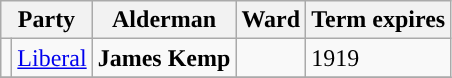<table class="wikitable">
<tr>
<th colspan="2">Party</th>
<th>Alderman</th>
<th>Ward</th>
<th>Term expires</th>
</tr>
<tr>
<td style="background-color:"></td>
<td><a href='#'>Liberal</a></td>
<td><strong>James Kemp</strong></td>
<td><strong> </strong></td>
<td>1919</td>
</tr>
<tr>
</tr>
</table>
